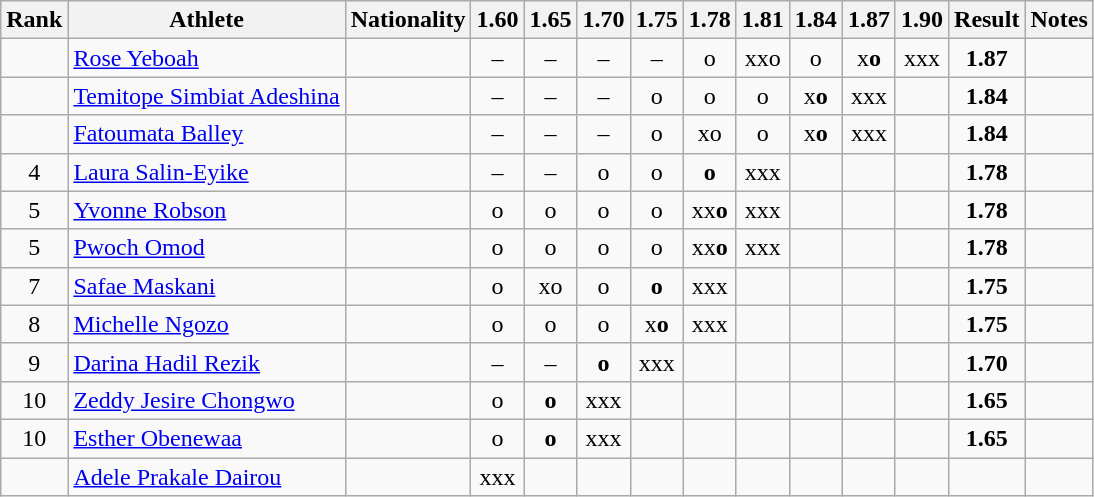<table class="wikitable sortable" style="text-align:center">
<tr>
<th>Rank</th>
<th>Athlete</th>
<th>Nationality</th>
<th>1.60</th>
<th>1.65</th>
<th>1.70</th>
<th>1.75</th>
<th>1.78</th>
<th>1.81</th>
<th>1.84</th>
<th>1.87</th>
<th>1.90</th>
<th>Result</th>
<th>Notes</th>
</tr>
<tr>
<td></td>
<td align="left"><a href='#'>Rose Yeboah</a></td>
<td align=left></td>
<td>–</td>
<td>–</td>
<td>–</td>
<td>–</td>
<td>o</td>
<td>xxo</td>
<td>o</td>
<td>x<strong>o</strong></td>
<td>xxx</td>
<td><strong>1.87</strong></td>
<td></td>
</tr>
<tr>
<td></td>
<td align="left"><a href='#'>Temitope Simbiat Adeshina</a></td>
<td align=left></td>
<td>–</td>
<td>–</td>
<td>–</td>
<td>o</td>
<td>o</td>
<td>o</td>
<td>x<strong>o</strong></td>
<td>xxx</td>
<td></td>
<td><strong>1.84</strong></td>
<td></td>
</tr>
<tr>
<td></td>
<td align="left"><a href='#'>Fatoumata Balley</a></td>
<td align=left></td>
<td>–</td>
<td>–</td>
<td>–</td>
<td>o</td>
<td>xo</td>
<td>o</td>
<td>x<strong>o</strong></td>
<td>xxx</td>
<td></td>
<td><strong>1.84</strong></td>
<td></td>
</tr>
<tr>
<td>4</td>
<td align="left"><a href='#'>Laura Salin-Eyike</a></td>
<td align=left></td>
<td>–</td>
<td>–</td>
<td>o</td>
<td>o</td>
<td><strong>o</strong></td>
<td>xxx</td>
<td></td>
<td></td>
<td></td>
<td><strong>1.78</strong></td>
<td></td>
</tr>
<tr>
<td>5</td>
<td align="left"><a href='#'>Yvonne Robson</a></td>
<td align=left></td>
<td>o</td>
<td>o</td>
<td>o</td>
<td>o</td>
<td>xx<strong>o</strong></td>
<td>xxx</td>
<td></td>
<td></td>
<td></td>
<td><strong>1.78</strong></td>
<td></td>
</tr>
<tr>
<td>5</td>
<td align="left"><a href='#'>Pwoch Omod</a></td>
<td align=left></td>
<td>o</td>
<td>o</td>
<td>o</td>
<td>o</td>
<td>xx<strong>o</strong></td>
<td>xxx</td>
<td></td>
<td></td>
<td></td>
<td><strong>1.78</strong></td>
<td></td>
</tr>
<tr>
<td>7</td>
<td align="left"><a href='#'>Safae Maskani</a></td>
<td align=left></td>
<td>o</td>
<td>xo</td>
<td>o</td>
<td><strong>o</strong></td>
<td>xxx</td>
<td></td>
<td></td>
<td></td>
<td></td>
<td><strong>1.75</strong></td>
<td></td>
</tr>
<tr>
<td>8</td>
<td align="left"><a href='#'>Michelle Ngozo</a></td>
<td align=left></td>
<td>o</td>
<td>o</td>
<td>o</td>
<td>x<strong>o</strong></td>
<td>xxx</td>
<td></td>
<td></td>
<td></td>
<td></td>
<td><strong>1.75</strong></td>
<td></td>
</tr>
<tr>
<td>9</td>
<td align="left"><a href='#'>Darina Hadil Rezik</a></td>
<td align=left></td>
<td>–</td>
<td>–</td>
<td><strong>o</strong></td>
<td>xxx</td>
<td></td>
<td></td>
<td></td>
<td></td>
<td></td>
<td><strong>1.70</strong></td>
<td></td>
</tr>
<tr>
<td>10</td>
<td align="left"><a href='#'>Zeddy Jesire Chongwo</a></td>
<td align=left></td>
<td>o</td>
<td><strong>o</strong></td>
<td>xxx</td>
<td></td>
<td></td>
<td></td>
<td></td>
<td></td>
<td></td>
<td><strong>1.65</strong></td>
<td></td>
</tr>
<tr>
<td>10</td>
<td align="left"><a href='#'>Esther Obenewaa</a></td>
<td align=left></td>
<td>o</td>
<td><strong>o</strong></td>
<td>xxx</td>
<td></td>
<td></td>
<td></td>
<td></td>
<td></td>
<td></td>
<td><strong>1.65</strong></td>
<td></td>
</tr>
<tr>
<td></td>
<td align="left"><a href='#'>Adele Prakale Dairou</a></td>
<td align=left></td>
<td>xxx</td>
<td></td>
<td></td>
<td></td>
<td></td>
<td></td>
<td></td>
<td></td>
<td></td>
<td></td>
<td></td>
</tr>
</table>
